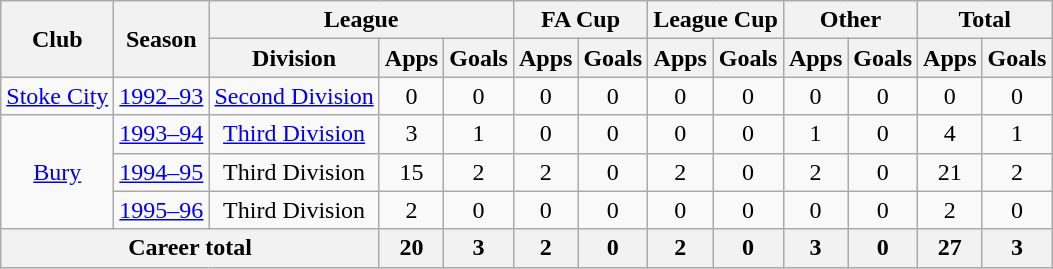<table class="wikitable" style="text-align: center;">
<tr>
<th rowspan="2">Club</th>
<th rowspan="2">Season</th>
<th colspan="3">League</th>
<th colspan="2">FA Cup</th>
<th colspan="2">League Cup</th>
<th colspan="2">Other</th>
<th colspan="2">Total</th>
</tr>
<tr>
<th>Division</th>
<th>Apps</th>
<th>Goals</th>
<th>Apps</th>
<th>Goals</th>
<th>Apps</th>
<th>Goals</th>
<th>Apps</th>
<th>Goals</th>
<th>Apps</th>
<th>Goals</th>
</tr>
<tr>
<td><a href='#'>Stoke City</a></td>
<td><a href='#'>1992–93</a></td>
<td><a href='#'>Second Division</a></td>
<td>0</td>
<td>0</td>
<td>0</td>
<td>0</td>
<td>0</td>
<td>0</td>
<td>0</td>
<td>0</td>
<td>0</td>
<td>0</td>
</tr>
<tr>
<td rowspan=3><a href='#'>Bury</a></td>
<td><a href='#'>1993–94</a></td>
<td><a href='#'>Third Division</a></td>
<td>3</td>
<td>1</td>
<td>0</td>
<td>0</td>
<td>0</td>
<td>0</td>
<td>1</td>
<td>0</td>
<td>4</td>
<td>1</td>
</tr>
<tr>
<td><a href='#'>1994–95</a></td>
<td>Third Division</td>
<td>15</td>
<td>2</td>
<td>2</td>
<td>0</td>
<td>2</td>
<td>0</td>
<td>2</td>
<td>0</td>
<td>21</td>
<td>2</td>
</tr>
<tr>
<td><a href='#'>1995–96</a></td>
<td>Third Division</td>
<td>2</td>
<td>0</td>
<td>0</td>
<td>0</td>
<td>0</td>
<td>0</td>
<td>0</td>
<td>0</td>
<td>2</td>
<td>0</td>
</tr>
<tr>
<th colspan="3">Career total</th>
<th>20</th>
<th>3</th>
<th>2</th>
<th>0</th>
<th>2</th>
<th>0</th>
<th>3</th>
<th>0</th>
<th>27</th>
<th>3</th>
</tr>
</table>
